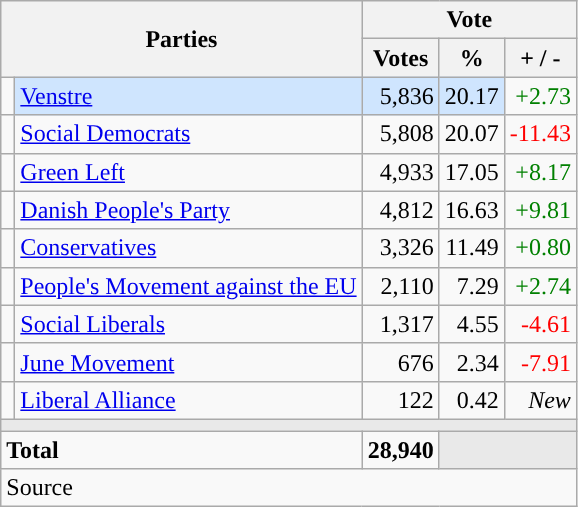<table class="wikitable" style="text-align:right;">
<tr>
<th style="text-align:centre;" rowspan="2" colspan="2" width="225">Parties</th>
<th colspan="3">Vote</th>
</tr>
<tr>
<th width="15">Votes</th>
<th width="15">%</th>
<th width="15">+ / -</th>
</tr>
<tr>
<td width="2" style="color:inherit;background:"></td>
<td bgcolor=#cfe5fe   align="left"><a href='#'>Venstre</a></td>
<td bgcolor=#cfe5fe>5,836</td>
<td bgcolor=#cfe5fe>20.17</td>
<td style=color:green;>+2.73</td>
</tr>
<tr>
<td width="2" style="color:inherit;background:"></td>
<td align="left"><a href='#'>Social Democrats</a></td>
<td>5,808</td>
<td>20.07</td>
<td style=color:red;>-11.43</td>
</tr>
<tr>
<td width="2" style="color:inherit;background:"></td>
<td align="left"><a href='#'>Green Left</a></td>
<td>4,933</td>
<td>17.05</td>
<td style=color:green;>+8.17</td>
</tr>
<tr>
<td width="2" style="color:inherit;background:"></td>
<td align="left"><a href='#'>Danish People's Party</a></td>
<td>4,812</td>
<td>16.63</td>
<td style=color:green;>+9.81</td>
</tr>
<tr>
<td width="2" style="color:inherit;background:"></td>
<td align="left"><a href='#'>Conservatives</a></td>
<td>3,326</td>
<td>11.49</td>
<td style=color:green;>+0.80</td>
</tr>
<tr>
<td width="2" style="color:inherit;background:"></td>
<td align="left"><a href='#'>People's Movement against the EU</a></td>
<td>2,110</td>
<td>7.29</td>
<td style=color:green;>+2.74</td>
</tr>
<tr>
<td width="2" style="color:inherit;background:"></td>
<td align="left"><a href='#'>Social Liberals</a></td>
<td>1,317</td>
<td>4.55</td>
<td style=color:red;>-4.61</td>
</tr>
<tr>
<td width="2" style="color:inherit;background:"></td>
<td align="left"><a href='#'>June Movement</a></td>
<td>676</td>
<td>2.34</td>
<td style=color:red;>-7.91</td>
</tr>
<tr>
<td width="2" style="color:inherit;background:"></td>
<td align="left"><a href='#'>Liberal Alliance</a></td>
<td>122</td>
<td>0.42</td>
<td><em>New</em></td>
</tr>
<tr>
<td colspan="7" bgcolor="#E9E9E9"></td>
</tr>
<tr>
<td align="left" colspan="2"><strong>Total</strong></td>
<td><strong>28,940</strong></td>
<td bgcolor="#E9E9E9" colspan="2"></td>
</tr>
<tr>
<td align="left" colspan="6">Source</td>
</tr>
</table>
